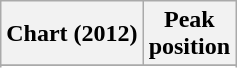<table class="wikitable sortable">
<tr>
<th>Chart (2012)</th>
<th>Peak<br>position</th>
</tr>
<tr>
</tr>
<tr>
</tr>
<tr>
</tr>
<tr>
</tr>
<tr>
</tr>
<tr>
</tr>
<tr>
</tr>
<tr>
</tr>
<tr>
</tr>
<tr>
</tr>
<tr>
</tr>
<tr>
</tr>
</table>
